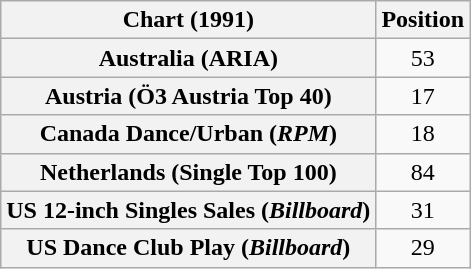<table class="wikitable sortable plainrowheaders" style="text-align:center">
<tr>
<th>Chart (1991)</th>
<th>Position</th>
</tr>
<tr>
<th scope="row">Australia (ARIA)</th>
<td>53</td>
</tr>
<tr>
<th scope="row">Austria (Ö3 Austria Top 40)</th>
<td>17</td>
</tr>
<tr>
<th scope="row">Canada Dance/Urban (<em>RPM</em>)</th>
<td>18</td>
</tr>
<tr>
<th scope="row">Netherlands (Single Top 100)</th>
<td>84</td>
</tr>
<tr>
<th scope="row">US 12-inch Singles Sales (<em>Billboard</em>)</th>
<td>31</td>
</tr>
<tr>
<th scope="row">US Dance Club Play (<em>Billboard</em>)</th>
<td>29</td>
</tr>
</table>
